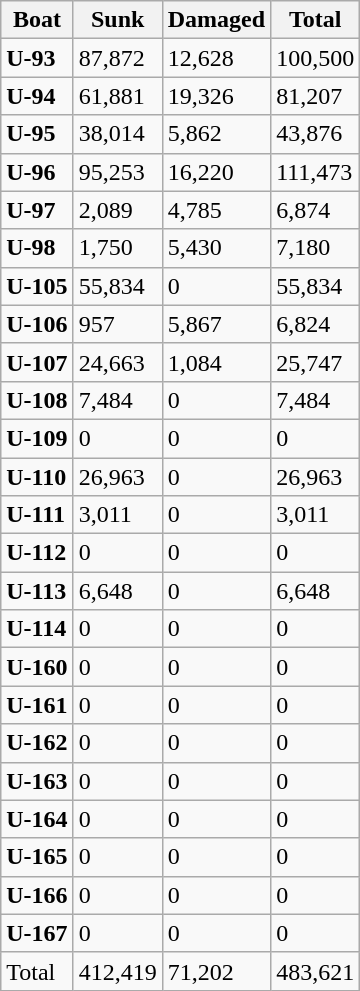<table class="wikitable">
<tr>
<th>Boat</th>
<th>Sunk</th>
<th>Damaged</th>
<th>Total</th>
</tr>
<tr>
<td><strong>U-93</strong></td>
<td>87,872</td>
<td>12,628</td>
<td>100,500</td>
</tr>
<tr>
<td><strong>U-94</strong></td>
<td>61,881</td>
<td>19,326</td>
<td>81,207</td>
</tr>
<tr>
<td><strong>U-95</strong></td>
<td>38,014</td>
<td>5,862</td>
<td>43,876</td>
</tr>
<tr>
<td><strong>U-96</strong></td>
<td>95,253</td>
<td>16,220</td>
<td>111,473</td>
</tr>
<tr>
<td><strong>U-97</strong></td>
<td>2,089</td>
<td>4,785</td>
<td>6,874</td>
</tr>
<tr>
<td><strong>U-98</strong></td>
<td>1,750</td>
<td>5,430</td>
<td>7,180</td>
</tr>
<tr>
<td><strong>U-105</strong></td>
<td>55,834</td>
<td>0</td>
<td>55,834</td>
</tr>
<tr>
<td><strong>U-106</strong></td>
<td>957</td>
<td>5,867</td>
<td>6,824</td>
</tr>
<tr>
<td><strong>U-107</strong></td>
<td>24,663</td>
<td>1,084</td>
<td>25,747</td>
</tr>
<tr>
<td><strong>U-108</strong></td>
<td>7,484</td>
<td>0</td>
<td>7,484</td>
</tr>
<tr>
<td><strong>U-109</strong></td>
<td>0</td>
<td>0</td>
<td>0</td>
</tr>
<tr>
<td><strong>U-110</strong></td>
<td>26,963</td>
<td>0</td>
<td>26,963</td>
</tr>
<tr>
<td><strong>U-111</strong></td>
<td>3,011</td>
<td>0</td>
<td>3,011</td>
</tr>
<tr>
<td><strong>U-112</strong></td>
<td>0</td>
<td>0</td>
<td>0</td>
</tr>
<tr>
<td><strong>U-113</strong></td>
<td>6,648</td>
<td>0</td>
<td>6,648</td>
</tr>
<tr>
<td><strong>U-114</strong></td>
<td>0</td>
<td>0</td>
<td>0</td>
</tr>
<tr>
<td><strong>U-160</strong></td>
<td>0</td>
<td>0</td>
<td>0</td>
</tr>
<tr>
<td><strong>U-161</strong></td>
<td>0</td>
<td>0</td>
<td>0</td>
</tr>
<tr>
<td><strong>U-162</strong></td>
<td>0</td>
<td>0</td>
<td>0</td>
</tr>
<tr>
<td><strong>U-163</strong></td>
<td>0</td>
<td>0</td>
<td>0</td>
</tr>
<tr>
<td><strong>U-164</strong></td>
<td>0</td>
<td>0</td>
<td>0</td>
</tr>
<tr>
<td><strong>U-165</strong></td>
<td>0</td>
<td>0</td>
<td>0</td>
</tr>
<tr>
<td><strong>U-166</strong></td>
<td>0</td>
<td>0</td>
<td>0</td>
</tr>
<tr>
<td><strong>U-167</strong></td>
<td>0</td>
<td>0</td>
<td>0</td>
</tr>
<tr>
<td>Total</td>
<td>412,419</td>
<td>71,202</td>
<td>483,621</td>
</tr>
</table>
